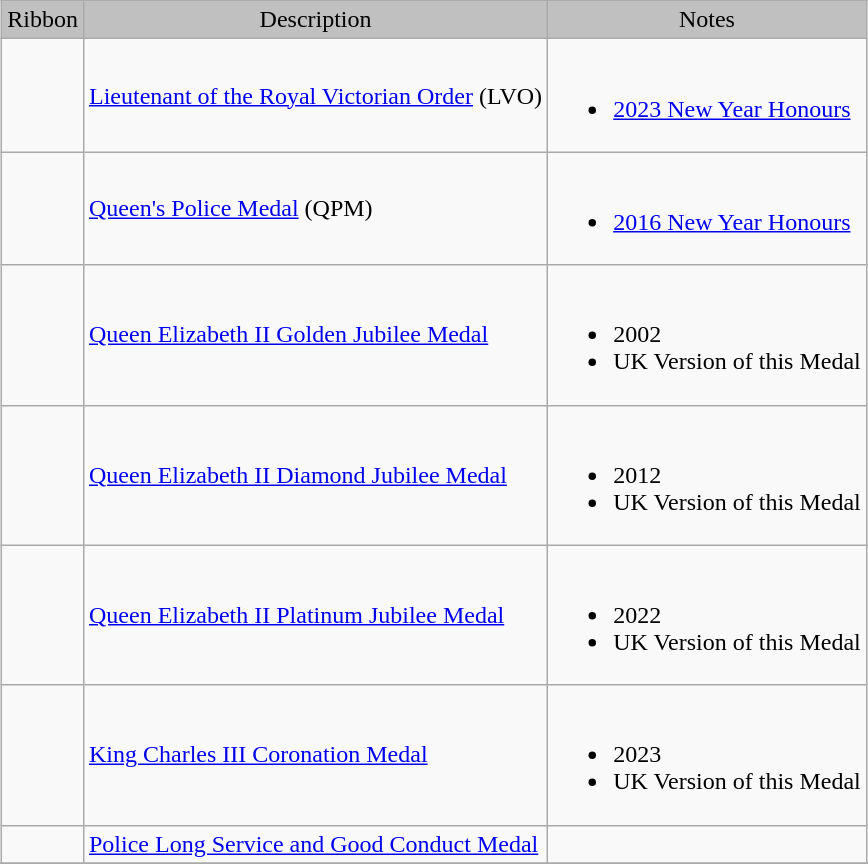<table class="wikitable" style="margin: 1em auto;">
<tr style="background:silver;" align="center">
<td>Ribbon</td>
<td>Description</td>
<td>Notes</td>
</tr>
<tr>
<td></td>
<td><a href='#'>Lieutenant of the Royal Victorian Order</a> (LVO)</td>
<td><br><ul><li><a href='#'>2023 New Year Honours</a></li></ul></td>
</tr>
<tr>
<td></td>
<td><a href='#'>Queen's Police Medal</a> (QPM)</td>
<td><br><ul><li><a href='#'>2016 New Year Honours</a></li></ul></td>
</tr>
<tr>
<td></td>
<td><a href='#'>Queen Elizabeth II Golden Jubilee Medal</a></td>
<td><br><ul><li>2002</li><li>UK Version of this Medal</li></ul></td>
</tr>
<tr>
<td></td>
<td><a href='#'>Queen Elizabeth II Diamond Jubilee Medal</a></td>
<td><br><ul><li>2012</li><li>UK Version of this Medal</li></ul></td>
</tr>
<tr>
<td></td>
<td><a href='#'>Queen Elizabeth II Platinum Jubilee Medal</a></td>
<td><br><ul><li>2022</li><li>UK Version of this Medal</li></ul></td>
</tr>
<tr>
<td></td>
<td><a href='#'>King Charles III Coronation Medal</a></td>
<td><br><ul><li>2023</li><li>UK Version of this Medal</li></ul></td>
</tr>
<tr>
<td></td>
<td><a href='#'>Police Long Service and Good Conduct Medal</a></td>
<td></td>
</tr>
<tr>
</tr>
</table>
